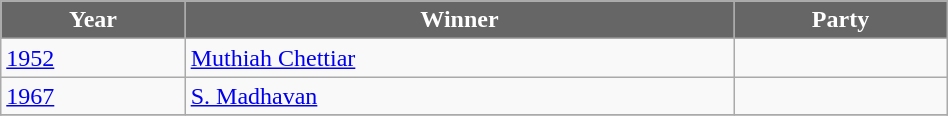<table class="wikitable" width="50%">
<tr>
<th style="background-color:#666666; color:white">Year</th>
<th style="background-color:#666666; color:white">Winner</th>
<th style="background-color:#666666; color:white" colspan="2">Party</th>
</tr>
<tr>
<td><a href='#'>1952</a></td>
<td><a href='#'>Muthiah Chettiar</a></td>
<td></td>
</tr>
<tr>
<td><a href='#'>1967</a></td>
<td><a href='#'>S. Madhavan</a></td>
<td></td>
</tr>
<tr>
</tr>
</table>
